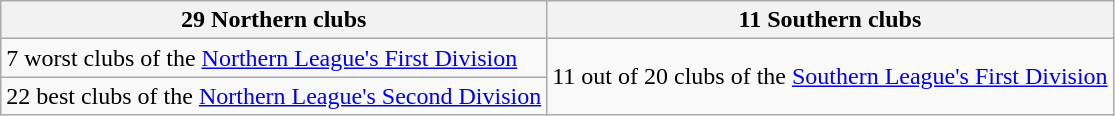<table class="wikitable">
<tr>
<th>29 Northern clubs</th>
<th>11 Southern clubs</th>
</tr>
<tr>
<td>7 worst clubs of the <a href='#'>Northern League's First Division</a></td>
<td rowspan=2>11 out of 20 clubs of the <a href='#'>Southern League's First Division</a></td>
</tr>
<tr>
<td>22 best clubs of the <a href='#'>Northern League's Second Division</a></td>
</tr>
</table>
